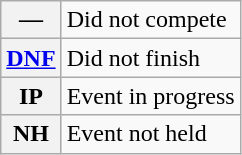<table class="wikitable">
<tr>
<th scope="row">—</th>
<td>Did not compete</td>
</tr>
<tr>
<th scope="row"><a href='#'>DNF</a></th>
<td>Did not finish</td>
</tr>
<tr>
<th scope="row">IP</th>
<td>Event in progress</td>
</tr>
<tr>
<th scope="row">NH</th>
<td>Event not held</td>
</tr>
</table>
